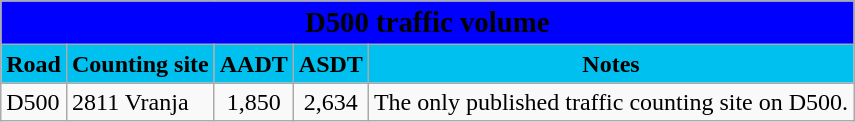<table class="wikitable">
<tr>
<td colspan=5 bgcolor=blue align=center style=margin-top:15><span><big><strong>D500 traffic volume</strong></big></span></td>
</tr>
<tr>
<td align=center bgcolor=00c0f0><strong>Road</strong></td>
<td align=center bgcolor=00c0f0><strong>Counting site</strong></td>
<td align=center bgcolor=00c0f0><strong>AADT</strong></td>
<td align=center bgcolor=00c0f0><strong>ASDT</strong></td>
<td align=center bgcolor=00c0f0><strong>Notes</strong></td>
</tr>
<tr>
<td> D500</td>
<td>2811 Vranja</td>
<td align=center>1,850</td>
<td align=center>2,634</td>
<td>The only published traffic counting site on D500.</td>
</tr>
</table>
